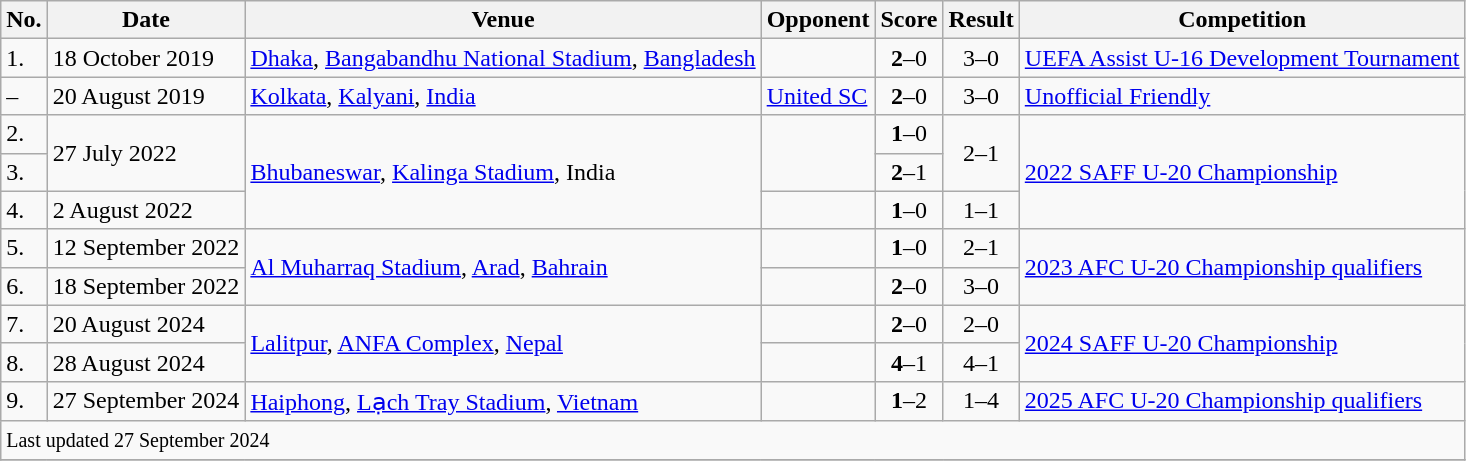<table class="wikitable" style="font-size:100%;">
<tr>
<th>No.</th>
<th>Date</th>
<th>Venue</th>
<th>Opponent</th>
<th>Score</th>
<th>Result</th>
<th>Competition</th>
</tr>
<tr>
<td>1.</td>
<td>18 October 2019</td>
<td><a href='#'>Dhaka</a>, <a href='#'>Bangabandhu National Stadium</a>, <a href='#'>Bangladesh</a></td>
<td></td>
<td align=center><strong>2</strong>–0</td>
<td align=center>3–0</td>
<td><a href='#'>UEFA Assist U-16 Development Tournament</a></td>
</tr>
<tr>
<td>–</td>
<td>20 August 2019</td>
<td><a href='#'>Kolkata</a>, <a href='#'>Kalyani</a>, <a href='#'>India</a></td>
<td> <a href='#'>United SC</a></td>
<td align=center><strong>2</strong>–0</td>
<td align=center>3–0</td>
<td><a href='#'>Unofficial Friendly</a></td>
</tr>
<tr>
<td>2.</td>
<td rowspan=2>27 July 2022</td>
<td rowspan=3><a href='#'>Bhubaneswar</a>, <a href='#'>Kalinga Stadium</a>, India</td>
<td rowspan=2></td>
<td align=center><strong>1</strong>–0</td>
<td rowspan=2 align=center>2–1</td>
<td rowspan=3><a href='#'>2022 SAFF U-20 Championship</a></td>
</tr>
<tr>
<td>3.</td>
<td align=center><strong>2</strong>–1</td>
</tr>
<tr>
<td>4.</td>
<td>2 August 2022</td>
<td></td>
<td align=center><strong>1</strong>–0</td>
<td align=center>1–1</td>
</tr>
<tr>
<td>5.</td>
<td>12 September 2022</td>
<td rowspan=2><a href='#'>Al Muharraq Stadium</a>, <a href='#'>Arad</a>, <a href='#'>Bahrain</a></td>
<td></td>
<td align=center><strong>1</strong>–0</td>
<td align=center>2–1</td>
<td rowspan=2><a href='#'>2023 AFC U-20 Championship qualifiers</a></td>
</tr>
<tr>
<td>6.</td>
<td>18 September 2022</td>
<td></td>
<td align=center><strong>2</strong>–0</td>
<td align=center>3–0</td>
</tr>
<tr>
<td>7.</td>
<td>20 August 2024</td>
<td rowspan=2><a href='#'>Lalitpur</a>, <a href='#'>ANFA Complex</a>, <a href='#'>Nepal</a></td>
<td></td>
<td align=center><strong>2</strong>–0</td>
<td align=center>2–0</td>
<td rowspan=2><a href='#'>2024 SAFF U-20 Championship</a></td>
</tr>
<tr>
<td>8.</td>
<td>28 August 2024</td>
<td></td>
<td align=center><strong>4</strong>–1</td>
<td align=center>4–1</td>
</tr>
<tr>
<td>9.</td>
<td>27 September 2024</td>
<td><a href='#'>Haiphong</a>, <a href='#'>Lạch Tray Stadium</a>, <a href='#'>Vietnam</a></td>
<td></td>
<td align=center><strong>1</strong>–2</td>
<td align=center>1–4</td>
<td><a href='#'>2025 AFC U-20 Championship qualifiers</a></td>
</tr>
<tr>
<td colspan="8"><small>Last updated 27 September 2024</small></td>
</tr>
<tr>
</tr>
</table>
